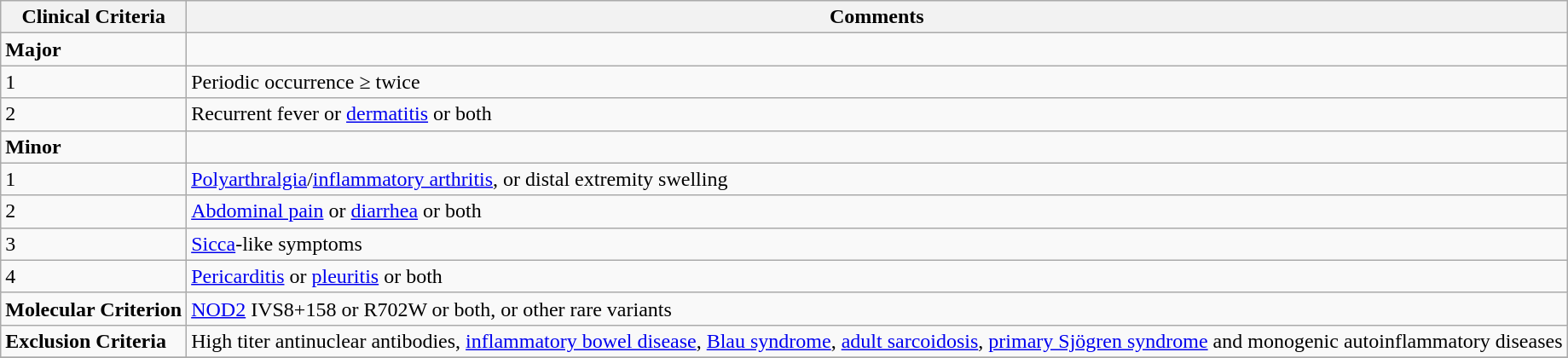<table class="wikitable">
<tr>
<th>Clinical Criteria</th>
<th>Comments</th>
</tr>
<tr>
<td><strong>Major</strong></td>
<td></td>
</tr>
<tr>
<td>1</td>
<td>Periodic occurrence ≥ twice</td>
</tr>
<tr>
<td>2</td>
<td>Recurrent fever or <a href='#'>dermatitis</a> or both</td>
</tr>
<tr>
<td><strong>Minor</strong></td>
<td></td>
</tr>
<tr>
<td>1</td>
<td><a href='#'>Polyarthralgia</a>/<a href='#'>inflammatory arthritis</a>, or distal extremity swelling</td>
</tr>
<tr>
<td>2</td>
<td><a href='#'>Abdominal pain</a> or <a href='#'>diarrhea</a> or both</td>
</tr>
<tr>
<td>3</td>
<td><a href='#'>Sicca</a>-like symptoms</td>
</tr>
<tr>
<td>4</td>
<td><a href='#'>Pericarditis</a> or <a href='#'>pleuritis</a> or both</td>
</tr>
<tr>
<td><strong>Molecular Criterion</strong></td>
<td><a href='#'>NOD2</a> IVS8+158 or R702W or both, or other rare variants</td>
</tr>
<tr>
<td><strong>Exclusion Criteria</strong></td>
<td>High titer antinuclear antibodies, <a href='#'>inflammatory bowel disease</a>, <a href='#'>Blau syndrome</a>, <a href='#'>adult sarcoidosis</a>, <a href='#'>primary Sjögren syndrome</a> and monogenic autoinflammatory diseases</td>
</tr>
<tr>
</tr>
</table>
